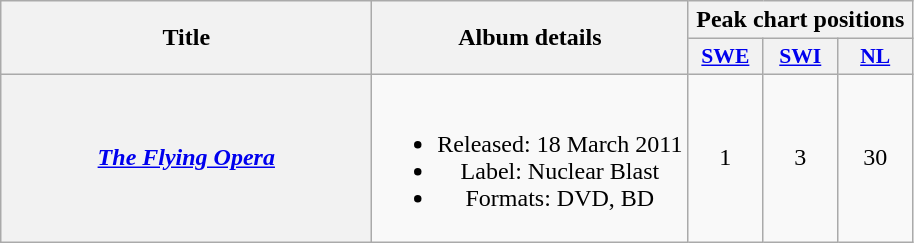<table class="wikitable plainrowheaders" style="text-align:center;">
<tr>
<th scope="col" rowspan="2" style="width:15em;">Title</th>
<th scope="col" rowspan="2">Album details</th>
<th scope="col" colspan="3">Peak chart positions</th>
</tr>
<tr>
<th scope="col" style="width:3em;font-size:90%;"><a href='#'>SWE</a><br></th>
<th scope="col" style="width:3em;font-size:90%;"><a href='#'>SWI</a><br></th>
<th scope="col" style="width:3em;font-size:90%;"><a href='#'>NL</a><br></th>
</tr>
<tr>
<th scope="row"><em><a href='#'>The Flying Opera</a></em></th>
<td><br><ul><li>Released: 18 March 2011</li><li>Label: Nuclear Blast</li><li>Formats: DVD, BD</li></ul></td>
<td style="text-align:center;">1</td>
<td style="text-align:center;">3</td>
<td style="text-align:center;">30</td>
</tr>
</table>
